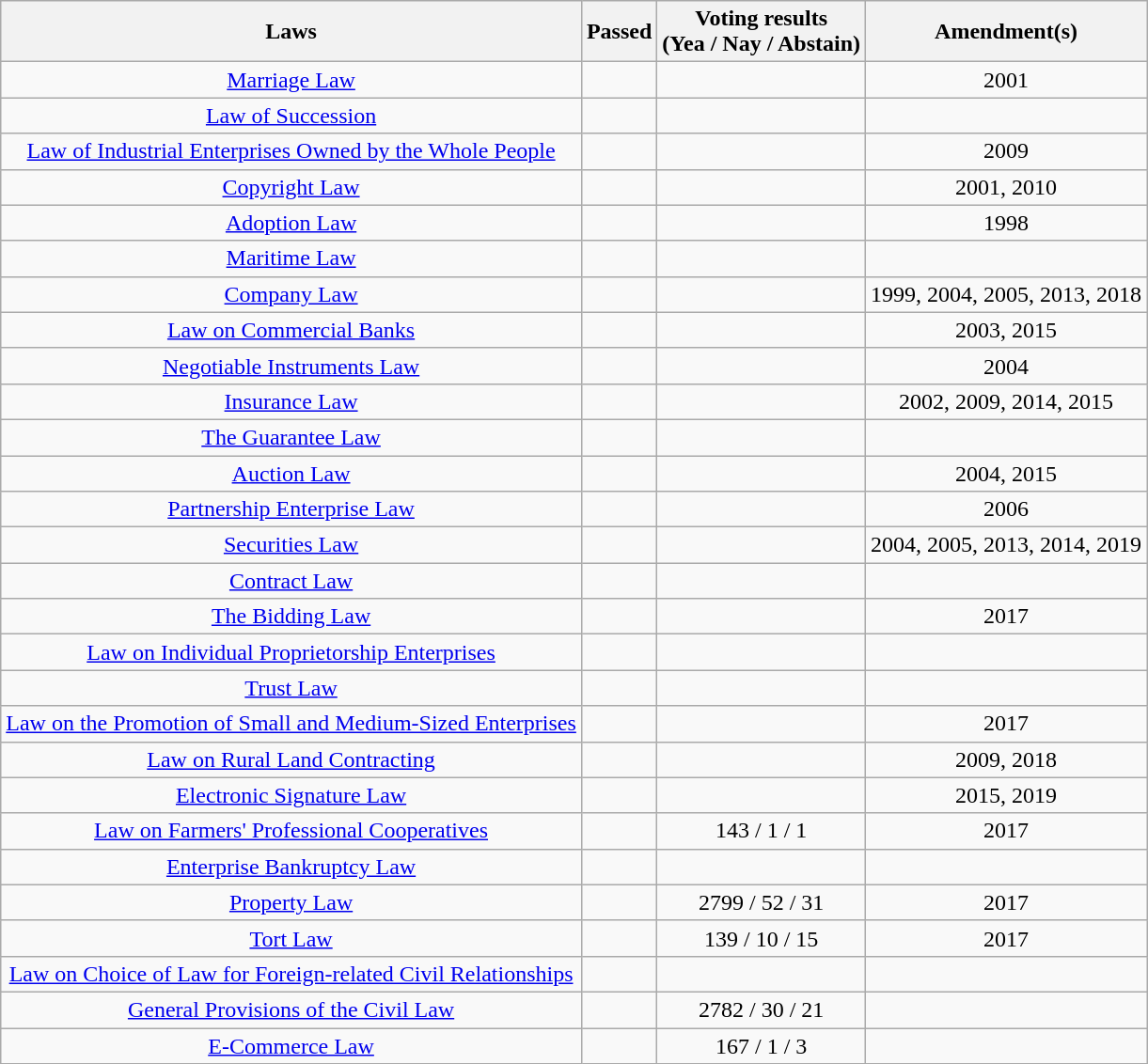<table class="wikitable" style="text-align:center">
<tr>
<th>Laws</th>
<th>Passed</th>
<th>Voting results<br>(Yea / Nay / Abstain)</th>
<th>Amendment(s)</th>
</tr>
<tr>
<td><a href='#'>Marriage Law</a></td>
<td></td>
<td align="center"></td>
<td>2001</td>
</tr>
<tr>
<td><a href='#'>Law of Succession</a></td>
<td></td>
<td align="center"></td>
<td></td>
</tr>
<tr>
<td><a href='#'>Law of Industrial Enterprises Owned by the Whole People</a></td>
<td></td>
<td align="center"></td>
<td>2009</td>
</tr>
<tr>
<td><a href='#'>Copyright Law</a></td>
<td></td>
<td align="center"></td>
<td>2001, 2010</td>
</tr>
<tr>
<td><a href='#'>Adoption Law</a></td>
<td></td>
<td align="center"></td>
<td>1998</td>
</tr>
<tr>
<td><a href='#'>Maritime Law</a></td>
<td></td>
<td align="center"></td>
<td></td>
</tr>
<tr>
<td><a href='#'>Company Law</a></td>
<td></td>
<td align="center"></td>
<td>1999, 2004, 2005, 2013, 2018</td>
</tr>
<tr>
<td><a href='#'>Law on Commercial Banks</a></td>
<td></td>
<td align="center"></td>
<td>2003, 2015</td>
</tr>
<tr>
<td><a href='#'>Negotiable Instruments Law</a></td>
<td></td>
<td align="center"></td>
<td>2004</td>
</tr>
<tr>
<td><a href='#'>Insurance Law</a></td>
<td></td>
<td align="center"></td>
<td>2002, 2009, 2014, 2015</td>
</tr>
<tr>
<td><a href='#'>The Guarantee Law</a></td>
<td></td>
<td align="center"></td>
<td></td>
</tr>
<tr>
<td><a href='#'>Auction Law</a></td>
<td></td>
<td align="center"></td>
<td>2004, 2015</td>
</tr>
<tr>
<td><a href='#'>Partnership Enterprise Law</a></td>
<td></td>
<td align="center"></td>
<td>2006</td>
</tr>
<tr>
<td><a href='#'>Securities Law</a></td>
<td></td>
<td align="center"></td>
<td>2004, 2005, 2013, 2014, 2019</td>
</tr>
<tr>
<td><a href='#'>Contract Law</a></td>
<td></td>
<td align="center"></td>
<td></td>
</tr>
<tr>
<td><a href='#'>The Bidding Law</a></td>
<td></td>
<td align="center"></td>
<td>2017</td>
</tr>
<tr>
<td><a href='#'>Law on Individual Proprietorship Enterprises</a></td>
<td></td>
<td align="center"></td>
<td></td>
</tr>
<tr>
<td><a href='#'>Trust Law</a></td>
<td></td>
<td align="center"></td>
<td></td>
</tr>
<tr>
<td><a href='#'>Law on the Promotion of Small and Medium-Sized Enterprises</a></td>
<td></td>
<td align="center"></td>
<td>2017</td>
</tr>
<tr>
<td><a href='#'>Law on Rural Land Contracting</a></td>
<td></td>
<td align="center"></td>
<td>2009, 2018</td>
</tr>
<tr>
<td><a href='#'>Electronic Signature Law</a></td>
<td></td>
<td align="center"></td>
<td>2015, 2019</td>
</tr>
<tr>
<td><a href='#'>Law on Farmers' Professional Cooperatives</a></td>
<td></td>
<td align="center">143 / 1 / 1</td>
<td>2017</td>
</tr>
<tr>
<td><a href='#'>Enterprise Bankruptcy Law</a></td>
<td></td>
<td align="center"></td>
<td></td>
</tr>
<tr>
<td><a href='#'>Property Law</a></td>
<td></td>
<td align="center">2799 / 52 / 31</td>
<td>2017</td>
</tr>
<tr>
<td><a href='#'>Tort Law</a></td>
<td></td>
<td align="center">139 / 10 / 15</td>
<td>2017</td>
</tr>
<tr>
<td><a href='#'>Law on Choice of Law for Foreign-related Civil Relationships</a></td>
<td></td>
<td align="center"></td>
<td></td>
</tr>
<tr>
<td><a href='#'>General Provisions of the Civil Law</a></td>
<td></td>
<td align="center">2782 / 30 / 21</td>
<td></td>
</tr>
<tr>
<td><a href='#'>E-Commerce Law</a></td>
<td></td>
<td align="center">167 / 1 / 3</td>
<td></td>
</tr>
</table>
